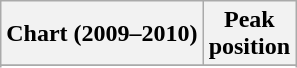<table class="wikitable sortable plainrowheaders" style="text-align:center">
<tr>
<th scope="col">Chart (2009–2010)</th>
<th scope="col">Peak<br>position</th>
</tr>
<tr>
</tr>
<tr>
</tr>
<tr>
</tr>
<tr>
</tr>
<tr>
</tr>
<tr>
</tr>
<tr>
</tr>
<tr>
</tr>
<tr>
</tr>
<tr>
</tr>
<tr>
</tr>
<tr>
</tr>
<tr>
</tr>
<tr>
</tr>
</table>
